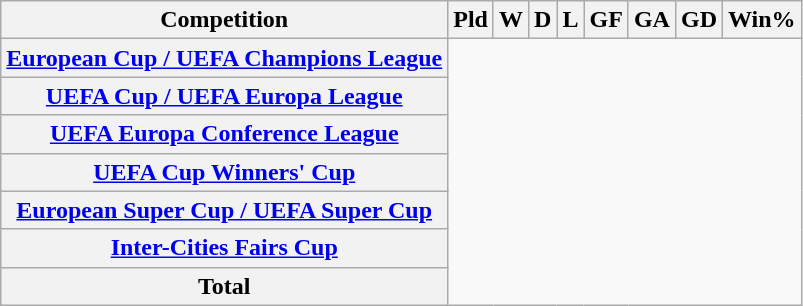<table class="wikitable plainrowheaders" style="text-align:center">
<tr>
<th scope="col">Competition</th>
<th scope="col">Pld</th>
<th scope="col">W</th>
<th scope="col">D</th>
<th scope="col">L</th>
<th scope="col">GF</th>
<th scope="col">GA</th>
<th scope="col">GD</th>
<th scope="col">Win%</th>
</tr>
<tr>
<th scope="row" align=left><a href='#'>European Cup / UEFA Champions League</a><br></th>
</tr>
<tr>
<th scope="row" align=left><a href='#'>UEFA Cup / UEFA Europa League</a><br></th>
</tr>
<tr>
<th scope="row" align=left><a href='#'>UEFA Europa Conference League</a><br></th>
</tr>
<tr>
<th scope="row" align=left><a href='#'>UEFA Cup Winners' Cup</a><br></th>
</tr>
<tr>
<th scope="row" align=left><a href='#'>European Super Cup / UEFA Super Cup</a><br></th>
</tr>
<tr>
<th scope="row" align=left><a href='#'>Inter-Cities Fairs Cup</a><br></th>
</tr>
<tr>
<th>Total<br></th>
</tr>
</table>
